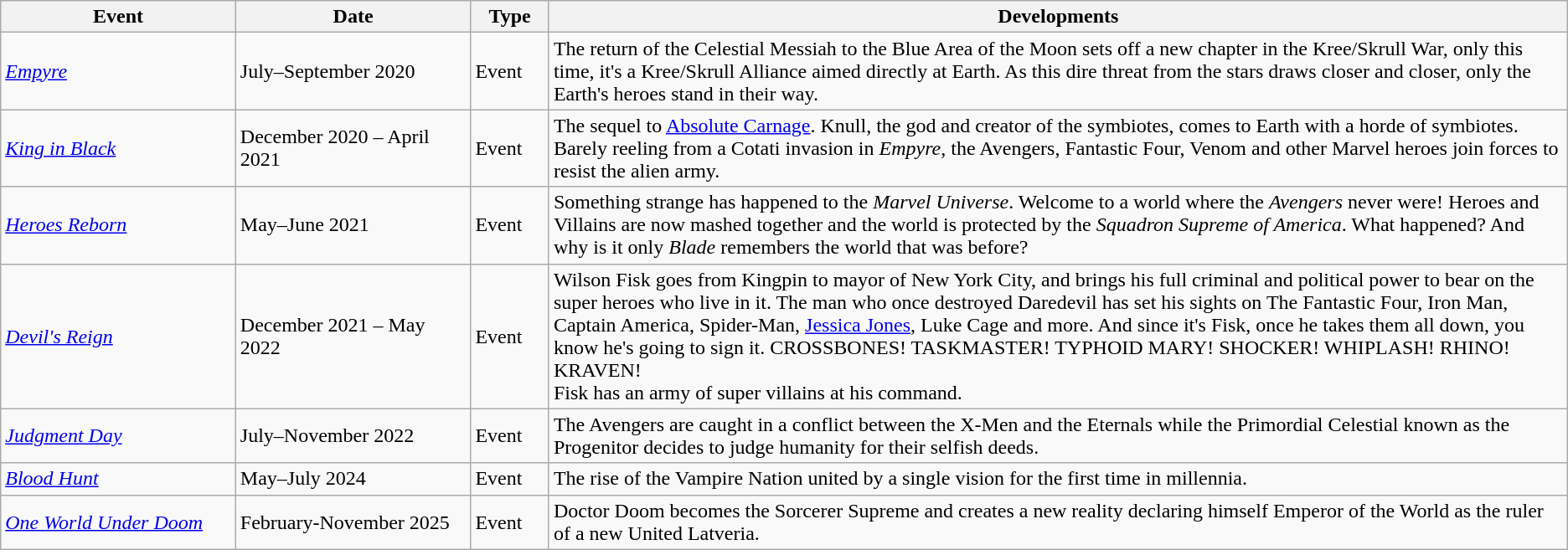<table class="wikitable">
<tr>
<th width=15%>Event</th>
<th width=15%>Date</th>
<th width=5%>Type</th>
<th width=70%>Developments</th>
</tr>
<tr>
<td><em><a href='#'>Empyre</a></em></td>
<td>July–September 2020</td>
<td>Event</td>
<td>The return of the Celestial Messiah to the Blue Area of the Moon sets off a new chapter in the Kree/Skrull War, only this time, it's a Kree/Skrull Alliance aimed directly at Earth. As this dire threat from the stars draws closer and closer, only the Earth's heroes stand in their way.</td>
</tr>
<tr>
<td><em><a href='#'>King in Black</a></em></td>
<td>December 2020 – April 2021</td>
<td>Event</td>
<td>The sequel to <a href='#'>Absolute Carnage</a>. Knull, the god and creator of the symbiotes, comes to Earth with a horde of symbiotes. Barely reeling from a Cotati invasion in <em>Empyre</em>, the Avengers, Fantastic Four, Venom and other Marvel heroes join forces to resist the alien army.</td>
</tr>
<tr>
<td><em><a href='#'>Heroes Reborn</a></em></td>
<td>May–June 2021</td>
<td>Event</td>
<td>Something strange has happened to the <em>Marvel Universe</em>.  Welcome to a world where the <em>Avengers</em> never were! Heroes and Villains are now mashed together and the world is protected by the <em>Squadron Supreme of America</em>.  What happened?  And why is it only <em>Blade</em> remembers the world that was before?</td>
</tr>
<tr>
<td><em><a href='#'>Devil's Reign</a></em></td>
<td>December 2021 – May 2022</td>
<td>Event</td>
<td>Wilson Fisk goes from Kingpin to mayor of New York City, and brings his full criminal and political power to bear on the super heroes who live in it. The man who once destroyed Daredevil has set his sights on The Fantastic Four, Iron Man, Captain America, Spider-Man, <a href='#'>Jessica Jones</a>, Luke Cage and more. And since it's Fisk, once he takes them all down, you know he's going to sign it. CROSSBONES! TASKMASTER! TYPHOID MARY! SHOCKER! WHIPLASH! RHINO! KRAVEN!<br>Fisk has an army of super villains at his command.</td>
</tr>
<tr>
<td><em><a href='#'>Judgment Day</a></em></td>
<td>July–November 2022</td>
<td>Event</td>
<td>The Avengers are caught in a conflict between the X-Men and the Eternals while the Primordial Celestial known as the Progenitor decides to judge humanity for their selfish deeds.</td>
</tr>
<tr>
<td><em><a href='#'>Blood Hunt</a></em></td>
<td>May–July 2024</td>
<td>Event</td>
<td>The rise of the Vampire Nation united by a single vision for the first time in millennia.</td>
</tr>
<tr>
<td><em><a href='#'>One World Under Doom</a></em></td>
<td>February-November 2025</td>
<td>Event</td>
<td>Doctor Doom becomes the Sorcerer Supreme and creates a new reality declaring himself Emperor of the World as the ruler of a new United Latveria.</td>
</tr>
</table>
